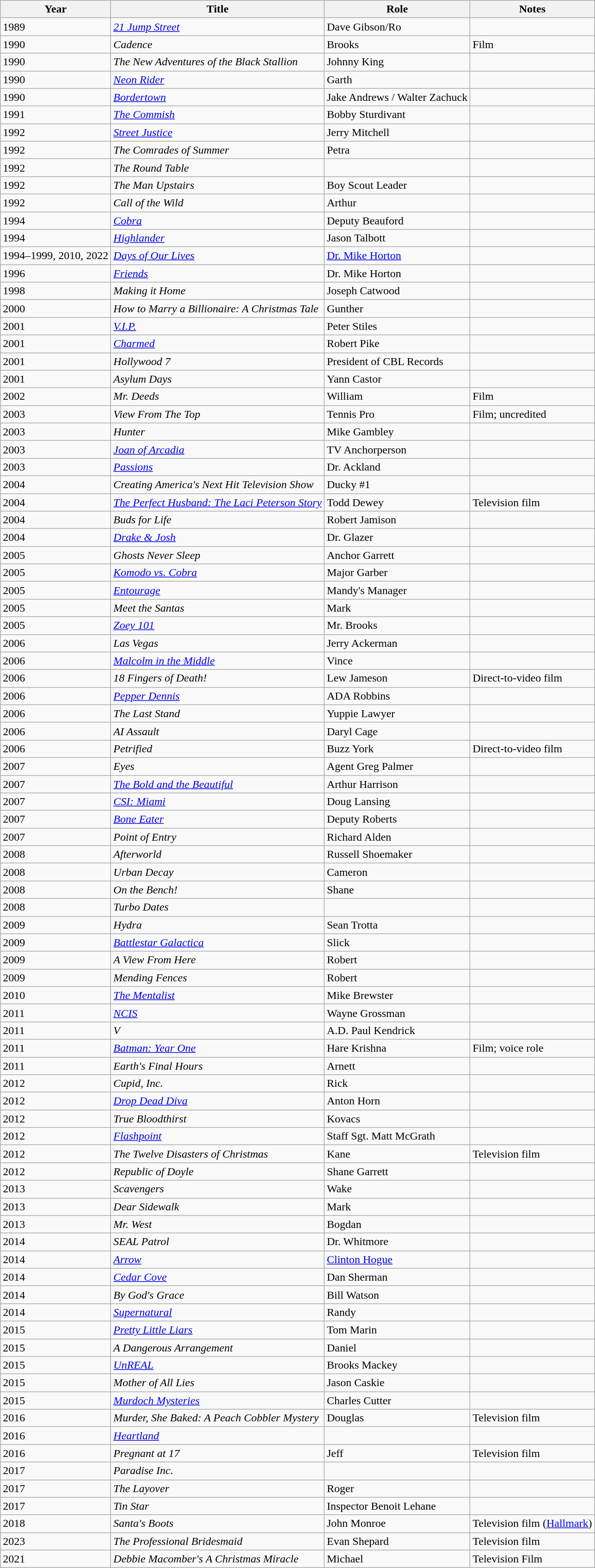<table class="wikitable sortable">
<tr>
<th>Year</th>
<th>Title</th>
<th>Role</th>
<th class="unsortable">Notes</th>
</tr>
<tr>
<td>1989</td>
<td><em><a href='#'>21 Jump Street</a></em></td>
<td>Dave Gibson/Ro</td>
<td></td>
</tr>
<tr>
<td>1990</td>
<td><em>Cadence</em></td>
<td>Brooks</td>
<td>Film</td>
</tr>
<tr>
<td>1990</td>
<td data-sort-value="New Adventures of the Black Stallion, The"><em>The New Adventures of the Black Stallion</em></td>
<td>Johnny King</td>
<td></td>
</tr>
<tr>
<td>1990</td>
<td><em><a href='#'>Neon Rider</a></em></td>
<td>Garth</td>
<td></td>
</tr>
<tr>
<td>1990</td>
<td><em><a href='#'>Bordertown</a></em></td>
<td>Jake Andrews / Walter Zachuck</td>
<td></td>
</tr>
<tr>
<td>1991</td>
<td data-sort-value="Commish, The"><em><a href='#'>The Commish</a></em></td>
<td>Bobby Sturdivant</td>
<td></td>
</tr>
<tr>
<td>1992</td>
<td><em><a href='#'>Street Justice</a></em></td>
<td>Jerry Mitchell</td>
<td></td>
</tr>
<tr>
<td>1992</td>
<td data-sort-value="Comrades of Summer, The"><em>The Comrades of Summer</em></td>
<td>Petra</td>
<td></td>
</tr>
<tr>
<td>1992</td>
<td data-sort-value="Round Table, The"><em>The Round Table</em></td>
<td></td>
<td></td>
</tr>
<tr>
<td>1992</td>
<td data-sort-value="Man Upstairs, The"><em>The Man Upstairs</em></td>
<td>Boy Scout Leader</td>
<td></td>
</tr>
<tr>
<td>1992</td>
<td><em>Call of the Wild</em></td>
<td>Arthur</td>
<td></td>
</tr>
<tr>
<td>1994</td>
<td><em><a href='#'>Cobra</a></em></td>
<td>Deputy Beauford</td>
<td></td>
</tr>
<tr>
<td>1994</td>
<td><em><a href='#'>Highlander</a></em></td>
<td>Jason Talbott</td>
<td></td>
</tr>
<tr>
<td>1994–1999, 2010, 2022</td>
<td><em><a href='#'>Days of Our Lives</a></em></td>
<td><a href='#'>Dr. Mike Horton</a></td>
<td></td>
</tr>
<tr>
<td>1996</td>
<td><em><a href='#'>Friends</a></em></td>
<td>Dr. Mike Horton</td>
<td></td>
</tr>
<tr>
<td>1998</td>
<td><em>Making it Home</em></td>
<td>Joseph Catwood</td>
<td></td>
</tr>
<tr>
<td>2000</td>
<td><em>How to Marry a Billionaire: A Christmas Tale</em></td>
<td>Gunther</td>
<td></td>
</tr>
<tr>
<td>2001</td>
<td><em><a href='#'>V.I.P.</a></em></td>
<td>Peter Stiles</td>
<td></td>
</tr>
<tr>
<td>2001</td>
<td><em><a href='#'>Charmed</a></em></td>
<td>Robert Pike</td>
<td></td>
</tr>
<tr>
<td>2001</td>
<td><em>Hollywood 7</em></td>
<td>President of CBL Records</td>
<td></td>
</tr>
<tr>
<td>2001</td>
<td><em>Asylum Days</em></td>
<td>Yann Castor</td>
<td></td>
</tr>
<tr>
<td>2002</td>
<td><em>Mr. Deeds</em></td>
<td>William</td>
<td>Film</td>
</tr>
<tr>
<td>2003</td>
<td><em>View From The Top</em></td>
<td>Tennis Pro</td>
<td>Film; uncredited</td>
</tr>
<tr>
<td>2003</td>
<td><em>Hunter</em></td>
<td>Mike Gambley</td>
<td></td>
</tr>
<tr>
<td>2003</td>
<td><em><a href='#'>Joan of Arcadia</a></em></td>
<td>TV Anchorperson</td>
<td></td>
</tr>
<tr>
<td>2003</td>
<td><em><a href='#'>Passions</a></em></td>
<td>Dr. Ackland</td>
<td></td>
</tr>
<tr>
<td>2004</td>
<td><em>Creating America's Next Hit Television Show</em></td>
<td>Ducky #1</td>
<td></td>
</tr>
<tr>
<td>2004</td>
<td data-sort-value="Perfect Husband: The Laci Peterson Story, The"><em><a href='#'>The Perfect Husband: The Laci Peterson Story</a></em></td>
<td>Todd Dewey</td>
<td>Television film</td>
</tr>
<tr>
<td>2004</td>
<td><em>Buds for Life</em></td>
<td>Robert Jamison</td>
<td></td>
</tr>
<tr>
<td>2004</td>
<td><em><a href='#'>Drake & Josh</a></em></td>
<td>Dr. Glazer</td>
<td></td>
</tr>
<tr>
<td>2005</td>
<td><em>Ghosts Never Sleep</em></td>
<td>Anchor Garrett</td>
<td></td>
</tr>
<tr>
<td>2005</td>
<td><em><a href='#'>Komodo vs. Cobra</a></em></td>
<td>Major Garber</td>
<td></td>
</tr>
<tr>
<td>2005</td>
<td><em><a href='#'>Entourage</a></em></td>
<td>Mandy's Manager</td>
<td></td>
</tr>
<tr>
<td>2005</td>
<td><em>Meet the Santas</em></td>
<td>Mark</td>
<td></td>
</tr>
<tr>
<td>2005</td>
<td><em><a href='#'>Zoey 101</a></em></td>
<td>Mr. Brooks</td>
<td></td>
</tr>
<tr>
<td>2006</td>
<td><em>Las Vegas</em></td>
<td>Jerry Ackerman</td>
<td></td>
</tr>
<tr>
<td>2006</td>
<td><em><a href='#'>Malcolm in the Middle</a></em></td>
<td>Vince</td>
<td></td>
</tr>
<tr>
<td>2006</td>
<td><em>18 Fingers of Death!</em></td>
<td>Lew Jameson</td>
<td>Direct-to-video film</td>
</tr>
<tr>
<td>2006</td>
<td><em><a href='#'>Pepper Dennis</a></em></td>
<td>ADA Robbins</td>
<td></td>
</tr>
<tr>
<td>2006</td>
<td data-sort-value="Last Stand, The"><em>The Last Stand</em></td>
<td>Yuppie Lawyer</td>
<td></td>
</tr>
<tr>
<td>2006</td>
<td><em>AI Assault</em></td>
<td>Daryl Cage</td>
<td></td>
</tr>
<tr>
<td>2006</td>
<td><em>Petrified</em></td>
<td>Buzz York</td>
<td>Direct-to-video film</td>
</tr>
<tr>
<td>2007</td>
<td><em>Eyes</em></td>
<td>Agent Greg Palmer</td>
<td></td>
</tr>
<tr>
<td>2007</td>
<td data-sort-value="Bold and the Beautiful, The"><em><a href='#'>The Bold and the Beautiful</a></em></td>
<td>Arthur Harrison</td>
<td></td>
</tr>
<tr>
<td>2007</td>
<td><em><a href='#'>CSI: Miami</a></em></td>
<td>Doug Lansing</td>
<td></td>
</tr>
<tr>
<td>2007</td>
<td><em><a href='#'>Bone Eater</a></em></td>
<td>Deputy Roberts</td>
<td></td>
</tr>
<tr>
<td>2007</td>
<td><em>Point of Entry</em></td>
<td>Richard Alden</td>
<td></td>
</tr>
<tr>
<td>2008</td>
<td><em>Afterworld</em></td>
<td>Russell Shoemaker</td>
<td></td>
</tr>
<tr>
<td>2008</td>
<td><em>Urban Decay</em></td>
<td>Cameron</td>
<td></td>
</tr>
<tr>
<td>2008</td>
<td><em>On the Bench!</em></td>
<td>Shane</td>
<td></td>
</tr>
<tr>
<td>2008</td>
<td><em>Turbo Dates</em></td>
<td></td>
<td></td>
</tr>
<tr>
<td>2009</td>
<td><em>Hydra</em></td>
<td>Sean Trotta</td>
<td></td>
</tr>
<tr>
<td>2009</td>
<td><em><a href='#'>Battlestar Galactica</a></em></td>
<td>Slick</td>
<td></td>
</tr>
<tr>
<td>2009</td>
<td data-sort-value="View From Here, A"><em>A View From Here</em></td>
<td>Robert</td>
<td></td>
</tr>
<tr>
<td>2009</td>
<td><em>Mending Fences</em></td>
<td>Robert</td>
<td></td>
</tr>
<tr>
<td>2010</td>
<td data-sort-value="Mentalist, The"><em><a href='#'>The Mentalist</a></em></td>
<td>Mike Brewster</td>
<td></td>
</tr>
<tr>
<td>2011</td>
<td><em><a href='#'>NCIS</a></em></td>
<td>Wayne Grossman</td>
<td></td>
</tr>
<tr>
<td>2011</td>
<td><em>V</em></td>
<td>A.D. Paul Kendrick</td>
<td></td>
</tr>
<tr>
<td>2011</td>
<td><em><a href='#'>Batman: Year One</a></em></td>
<td>Hare Krishna</td>
<td>Film; voice role</td>
</tr>
<tr>
<td>2011</td>
<td><em>Earth's Final Hours</em></td>
<td>Arnett</td>
<td></td>
</tr>
<tr>
<td>2012</td>
<td><em>Cupid, Inc.</em></td>
<td>Rick</td>
<td></td>
</tr>
<tr>
<td>2012</td>
<td><em><a href='#'>Drop Dead Diva</a></em></td>
<td>Anton Horn</td>
<td></td>
</tr>
<tr>
<td>2012</td>
<td><em>True Bloodthirst</em></td>
<td>Kovacs</td>
<td></td>
</tr>
<tr>
<td>2012</td>
<td><em><a href='#'>Flashpoint</a></em></td>
<td>Staff Sgt. Matt McGrath</td>
<td></td>
</tr>
<tr>
<td>2012</td>
<td data-sort-value="Twelve Disasters of Christmas, The"><em>The Twelve Disasters of Christmas</em></td>
<td>Kane</td>
<td>Television film</td>
</tr>
<tr>
<td>2012</td>
<td><em>Republic of Doyle</em></td>
<td>Shane Garrett</td>
<td></td>
</tr>
<tr>
<td>2013</td>
<td><em>Scavengers</em></td>
<td>Wake</td>
<td></td>
</tr>
<tr>
<td>2013</td>
<td><em>Dear Sidewalk</em></td>
<td>Mark</td>
<td></td>
</tr>
<tr>
<td>2013</td>
<td><em>Mr. West</em></td>
<td>Bogdan</td>
<td></td>
</tr>
<tr>
<td>2014</td>
<td><em>SEAL Patrol</em></td>
<td>Dr. Whitmore</td>
<td></td>
</tr>
<tr>
<td>2014</td>
<td><em><a href='#'>Arrow</a></em></td>
<td><a href='#'>Clinton Hogue</a></td>
<td></td>
</tr>
<tr>
<td>2014</td>
<td><em><a href='#'>Cedar Cove</a></em></td>
<td>Dan Sherman</td>
<td></td>
</tr>
<tr>
<td>2014</td>
<td><em>By God's Grace</em></td>
<td>Bill Watson</td>
<td></td>
</tr>
<tr>
<td>2014</td>
<td><em><a href='#'>Supernatural</a></em></td>
<td>Randy</td>
<td></td>
</tr>
<tr>
<td>2015</td>
<td><em><a href='#'>Pretty Little Liars</a></em></td>
<td>Tom Marin</td>
<td></td>
</tr>
<tr>
<td>2015</td>
<td data-sort-value="Dangerous Arrangement, A"><em>A Dangerous Arrangement</em></td>
<td>Daniel</td>
<td></td>
</tr>
<tr>
<td>2015</td>
<td><em><a href='#'>UnREAL</a></em></td>
<td>Brooks Mackey</td>
<td></td>
</tr>
<tr>
<td>2015</td>
<td><em>Mother of All Lies</em></td>
<td>Jason Caskie</td>
<td></td>
</tr>
<tr>
<td>2015</td>
<td><em><a href='#'>Murdoch Mysteries</a></em></td>
<td>Charles Cutter</td>
<td></td>
</tr>
<tr>
<td>2016</td>
<td><em>Murder, She Baked: A Peach Cobbler Mystery</em></td>
<td>Douglas</td>
<td>Television film</td>
</tr>
<tr>
<td>2016</td>
<td><em><a href='#'>Heartland</a></em></td>
<td></td>
<td></td>
</tr>
<tr>
<td>2016</td>
<td><em>Pregnant at 17</em></td>
<td>Jeff</td>
<td>Television film</td>
</tr>
<tr>
<td>2017</td>
<td><em>Paradise Inc.</em></td>
<td></td>
<td></td>
</tr>
<tr>
<td>2017</td>
<td data-sort-value="Layover, The"><em>The Layover</em></td>
<td>Roger</td>
<td></td>
</tr>
<tr>
<td>2017</td>
<td><em>Tin Star</em></td>
<td>Inspector Benoit Lehane</td>
<td></td>
</tr>
<tr>
<td>2018</td>
<td><em>Santa's Boots</em></td>
<td>John Monroe</td>
<td>Television film (<a href='#'>Hallmark</a>)</td>
</tr>
<tr>
<td>2023</td>
<td data-sort-value="Professional Bridesmaid, The"><em>The Professional Bridesmaid</em></td>
<td>Evan Shepard</td>
<td>Television film</td>
</tr>
<tr>
<td>2021</td>
<td><em>Debbie Macomber's A Christmas Miracle</em></td>
<td>Michael</td>
<td>Television Film</td>
</tr>
</table>
